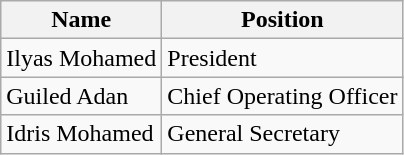<table class="wikitable">
<tr>
<th>Name</th>
<th>Position</th>
</tr>
<tr>
<td> Ilyas Mohamed</td>
<td>President</td>
</tr>
<tr>
<td> Guiled Adan</td>
<td>Chief Operating Officer</td>
</tr>
<tr>
<td> Idris Mohamed</td>
<td>General Secretary</td>
</tr>
</table>
